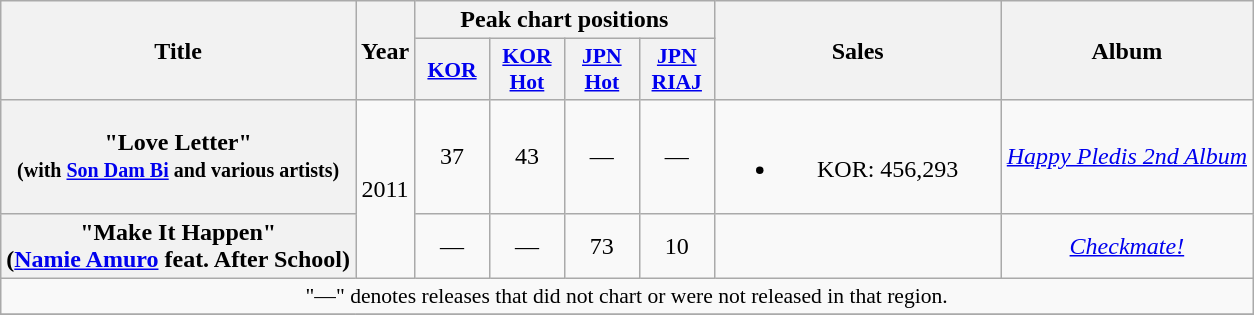<table class="wikitable plainrowheaders" style="text-align:center;" border="1">
<tr>
<th scope="col" rowspan="2">Title</th>
<th scope="col" rowspan="2">Year</th>
<th scope="col" colspan="4">Peak chart positions</th>
<th scope="col" rowspan="2" style="width:11.5em;">Sales</th>
<th scope="col" rowspan="2">Album</th>
</tr>
<tr>
<th style="width:3em;font-size:90%"><a href='#'>KOR</a><br></th>
<th style="width:3em;font-size:90%"><a href='#'>KOR<br>Hot</a><br></th>
<th style="width:3em;font-size:90%"><a href='#'>JPN<br>Hot</a><br></th>
<th style="width:3em;font-size:90%"><a href='#'>JPN<br>RIAJ</a><br></th>
</tr>
<tr>
<th scope="row">"Love Letter"<br><small>(with <a href='#'>Son Dam Bi</a> and various artists)</small></th>
<td rowspan="2">2011</td>
<td>37</td>
<td>43</td>
<td>—</td>
<td>—</td>
<td><br><ul><li>KOR: 456,293</li></ul></td>
<td><em><a href='#'>Happy Pledis 2nd Album</a></em></td>
</tr>
<tr>
<th scope="row">"Make It Happen"<br><span>(<a href='#'>Namie Amuro</a> feat. After School)</span></th>
<td>—</td>
<td>—</td>
<td>73</td>
<td>10</td>
<td></td>
<td><em><a href='#'>Checkmate!</a></em></td>
</tr>
<tr>
<td colspan="10" style="font-size:90%">"—" denotes releases that did not chart or were not released in that region.</td>
</tr>
<tr>
</tr>
</table>
